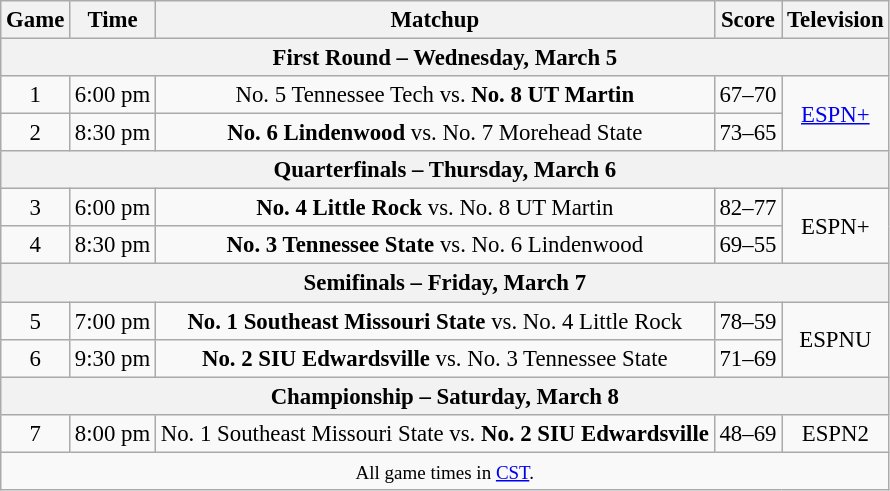<table class="wikitable" style="font-size: 95%;text-align:center">
<tr>
<th>Game</th>
<th>Time</th>
<th>Matchup</th>
<th>Score</th>
<th>Television</th>
</tr>
<tr>
<th colspan="5">First Round – Wednesday, March 5</th>
</tr>
<tr>
<td>1</td>
<td>6:00 pm</td>
<td>No. 5 Tennessee Tech vs. <strong>No. 8 UT Martin</strong></td>
<td>67–70</td>
<td rowspan="2"><a href='#'>ESPN+</a></td>
</tr>
<tr>
<td>2</td>
<td>8:30 pm</td>
<td><strong>No. 6 Lindenwood</strong> vs. No. 7 Morehead State</td>
<td>73–65</td>
</tr>
<tr>
<th colspan="5">Quarterfinals – Thursday, March 6</th>
</tr>
<tr>
<td>3</td>
<td>6:00 pm</td>
<td><strong>No. 4 Little Rock</strong> vs. No. 8 UT Martin</td>
<td>82–77</td>
<td rowspan="2">ESPN+</td>
</tr>
<tr>
<td>4</td>
<td>8:30 pm</td>
<td><strong>No. 3 Tennessee State</strong> vs. No. 6 Lindenwood</td>
<td>69–55</td>
</tr>
<tr>
<th colspan="5">Semifinals – Friday, March 7</th>
</tr>
<tr>
<td>5</td>
<td>7:00 pm</td>
<td><strong>No. 1 Southeast Missouri State</strong> vs. No. 4 Little Rock</td>
<td>78–59</td>
<td rowspan="2">ESPNU</td>
</tr>
<tr>
<td>6</td>
<td>9:30 pm</td>
<td><strong>No. 2 SIU Edwardsville</strong> vs. No. 3 Tennessee State</td>
<td>71–69</td>
</tr>
<tr>
<th colspan="5">Championship – Saturday, March 8</th>
</tr>
<tr>
<td>7</td>
<td>8:00 pm</td>
<td>No. 1 Southeast Missouri State vs. <strong>No. 2 SIU Edwardsville</strong></td>
<td>48–69</td>
<td>ESPN2</td>
</tr>
<tr>
<td colspan="5"><small>All game times in <a href='#'>CST</a>.</small></td>
</tr>
</table>
